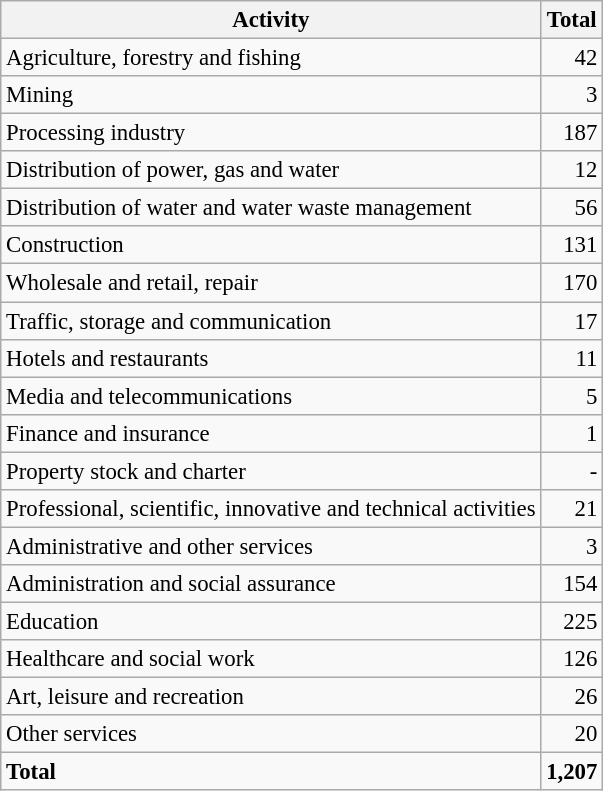<table class="wikitable sortable" style="font-size:95%;">
<tr>
<th>Activity</th>
<th>Total</th>
</tr>
<tr>
<td>Agriculture, forestry and fishing</td>
<td align="right">42</td>
</tr>
<tr>
<td>Mining</td>
<td align="right">3</td>
</tr>
<tr>
<td>Processing industry</td>
<td align="right">187</td>
</tr>
<tr>
<td>Distribution of power, gas and water</td>
<td align="right">12</td>
</tr>
<tr>
<td>Distribution of water and water waste management</td>
<td align="right">56</td>
</tr>
<tr>
<td>Construction</td>
<td align="right">131</td>
</tr>
<tr>
<td>Wholesale and retail, repair</td>
<td align="right">170</td>
</tr>
<tr>
<td>Traffic, storage and communication</td>
<td align="right">17</td>
</tr>
<tr>
<td>Hotels and restaurants</td>
<td align="right">11</td>
</tr>
<tr>
<td>Media and telecommunications</td>
<td align="right">5</td>
</tr>
<tr>
<td>Finance and insurance</td>
<td align="right">1</td>
</tr>
<tr>
<td>Property stock and charter</td>
<td align="right">-</td>
</tr>
<tr>
<td>Professional, scientific, innovative and technical activities</td>
<td align="right">21</td>
</tr>
<tr>
<td>Administrative and other services</td>
<td align="right">3</td>
</tr>
<tr>
<td>Administration and social assurance</td>
<td align="right">154</td>
</tr>
<tr>
<td>Education</td>
<td align="right">225</td>
</tr>
<tr>
<td>Healthcare and social work</td>
<td align="right">126</td>
</tr>
<tr>
<td>Art, leisure and recreation</td>
<td align="right">26</td>
</tr>
<tr>
<td>Other services</td>
<td align="right">20</td>
</tr>
<tr class="sortbottom">
<td><strong>Total</strong></td>
<td align="right"><strong>1,207</strong></td>
</tr>
</table>
